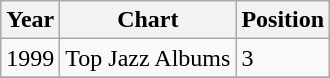<table class="wikitable">
<tr>
<th align="left">Year</th>
<th align="left">Chart</th>
<th align="left">Position</th>
</tr>
<tr>
<td align="left">1999</td>
<td align="left">Top Jazz Albums</td>
<td align="left">3</td>
</tr>
<tr>
</tr>
</table>
